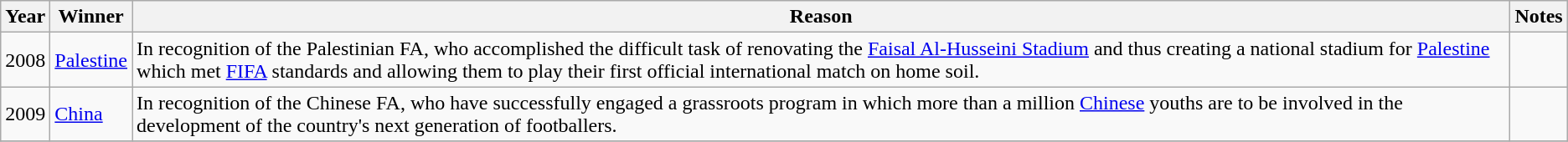<table class="wikitable">
<tr>
<th>Year</th>
<th>Winner</th>
<th>Reason</th>
<th>Notes</th>
</tr>
<tr>
<td>2008</td>
<td> <a href='#'>Palestine</a></td>
<td>In recognition of the Palestinian FA, who accomplished the difficult task of renovating the <a href='#'>Faisal Al-Husseini Stadium</a> and thus creating a national stadium for <a href='#'>Palestine</a> which met <a href='#'>FIFA</a> standards and allowing them to play their first official international match on home soil.</td>
<td></td>
</tr>
<tr>
<td>2009</td>
<td> <a href='#'>China</a></td>
<td>In recognition of the Chinese FA, who have successfully engaged a grassroots program in which more than a million <a href='#'>Chinese</a> youths are to be involved in the development of the country's next generation of footballers.</td>
<td></td>
</tr>
<tr>
</tr>
</table>
